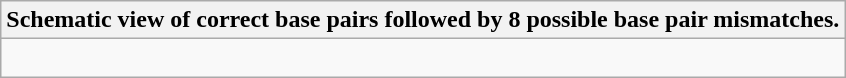<table class="wikitable">
<tr>
<th>Schematic view of correct base pairs followed by 8 possible base pair mismatches.</th>
</tr>
<tr>
<td><br></td>
</tr>
</table>
